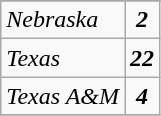<table class="wikitable sortable">
<tr>
</tr>
<tr>
<td><em>Nebraska</em></td>
<td style="text-align: center;"><strong><em>2</em></strong></td>
</tr>
<tr>
<td><em>Texas</em></td>
<td style="text-align: center;"><strong><em>22</em></strong></td>
</tr>
<tr>
<td><em>Texas A&M</em></td>
<td style="text-align: center;"><strong><em>4</em></strong></td>
</tr>
<tr>
</tr>
</table>
